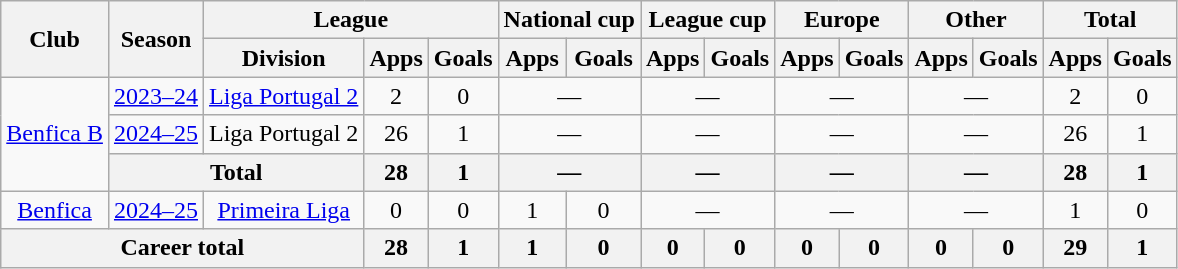<table class="wikitable" style="text-align: center">
<tr>
<th rowspan="2">Club</th>
<th rowspan="2">Season</th>
<th colspan="3">League</th>
<th colspan="2">National cup</th>
<th colspan="2">League cup</th>
<th colspan="2">Europe</th>
<th colspan="2">Other</th>
<th colspan="2">Total</th>
</tr>
<tr>
<th>Division</th>
<th>Apps</th>
<th>Goals</th>
<th>Apps</th>
<th>Goals</th>
<th>Apps</th>
<th>Goals</th>
<th>Apps</th>
<th>Goals</th>
<th>Apps</th>
<th>Goals</th>
<th>Apps</th>
<th>Goals</th>
</tr>
<tr>
<td rowspan="3"><a href='#'>Benfica B</a></td>
<td><a href='#'>2023–24</a></td>
<td><a href='#'>Liga Portugal 2</a></td>
<td>2</td>
<td>0</td>
<td colspan="2">—</td>
<td colspan="2">—</td>
<td colspan="2">—</td>
<td colspan="2">—</td>
<td>2</td>
<td>0</td>
</tr>
<tr>
<td><a href='#'>2024–25</a></td>
<td>Liga Portugal 2</td>
<td>26</td>
<td>1</td>
<td colspan="2">—</td>
<td colspan="2">—</td>
<td colspan="2">—</td>
<td colspan="2">—</td>
<td>26</td>
<td>1</td>
</tr>
<tr>
<th colspan="2">Total</th>
<th>28</th>
<th>1</th>
<th colspan="2">—</th>
<th colspan="2">—</th>
<th colspan="2">—</th>
<th colspan="2">—</th>
<th>28</th>
<th>1</th>
</tr>
<tr>
<td><a href='#'>Benfica</a></td>
<td><a href='#'>2024–25</a></td>
<td><a href='#'>Primeira Liga</a></td>
<td>0</td>
<td>0</td>
<td>1</td>
<td>0</td>
<td colspan="2">—</td>
<td colspan="2">—</td>
<td colspan="2">—</td>
<td>1</td>
<td>0</td>
</tr>
<tr>
<th colspan="3">Career total</th>
<th>28</th>
<th>1</th>
<th>1</th>
<th>0</th>
<th>0</th>
<th>0</th>
<th>0</th>
<th>0</th>
<th>0</th>
<th>0</th>
<th>29</th>
<th>1</th>
</tr>
</table>
